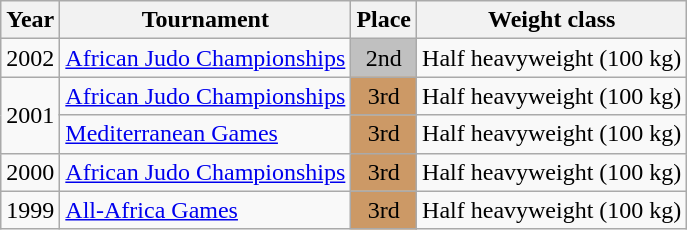<table class=wikitable>
<tr>
<th>Year</th>
<th>Tournament</th>
<th>Place</th>
<th>Weight class</th>
</tr>
<tr>
<td>2002</td>
<td><a href='#'>African Judo Championships</a></td>
<td bgcolor="silver" align="center">2nd</td>
<td>Half heavyweight (100 kg)</td>
</tr>
<tr>
<td rowspan=2>2001</td>
<td><a href='#'>African Judo Championships</a></td>
<td bgcolor="cc9966" align="center">3rd</td>
<td>Half heavyweight (100 kg)</td>
</tr>
<tr>
<td><a href='#'>Mediterranean Games</a></td>
<td bgcolor="cc9966" align="center">3rd</td>
<td>Half heavyweight (100 kg)</td>
</tr>
<tr>
<td>2000</td>
<td><a href='#'>African Judo Championships</a></td>
<td bgcolor="cc9966" align="center">3rd</td>
<td>Half heavyweight (100 kg)</td>
</tr>
<tr>
<td>1999</td>
<td><a href='#'>All-Africa Games</a></td>
<td bgcolor="cc9966" align="center">3rd</td>
<td>Half heavyweight (100 kg)</td>
</tr>
</table>
